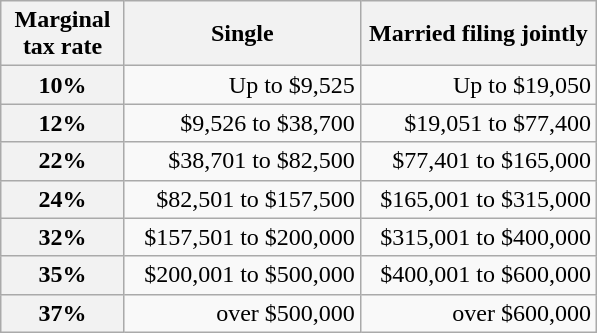<table class=wikitable style="text-align:right">
<tr>
<th width=75>Marginal tax rate</th>
<th width=150>Single</th>
<th width=150>Married filing jointly</th>
</tr>
<tr>
<th>10%</th>
<td>Up to $9,525</td>
<td>Up to $19,050</td>
</tr>
<tr>
<th>12%</th>
<td>$9,526 to $38,700</td>
<td>$19,051 to $77,400</td>
</tr>
<tr>
<th>22%</th>
<td>$38,701 to $82,500</td>
<td>$77,401 to $165,000</td>
</tr>
<tr>
<th>24%</th>
<td>$82,501 to $157,500</td>
<td>$165,001 to $315,000</td>
</tr>
<tr>
<th>32%</th>
<td>$157,501 to $200,000</td>
<td>$315,001 to $400,000</td>
</tr>
<tr>
<th>35%</th>
<td>$200,001 to $500,000</td>
<td>$400,001 to $600,000</td>
</tr>
<tr>
<th>37%</th>
<td>over $500,000</td>
<td>over $600,000</td>
</tr>
</table>
